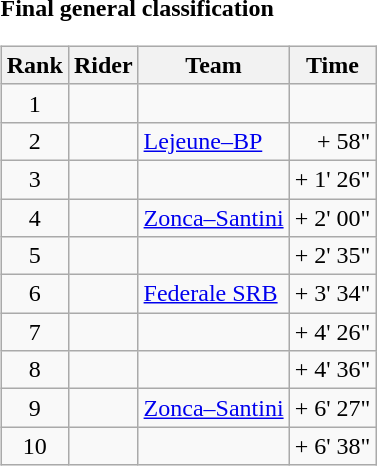<table>
<tr>
<td><strong>Final general classification</strong><br><table class="wikitable">
<tr>
<th scope="col">Rank</th>
<th scope="col">Rider</th>
<th scope="col">Team</th>
<th scope="col">Time</th>
</tr>
<tr>
<td style="text-align:center;">1</td>
<td></td>
<td></td>
<td style="text-align:right;"></td>
</tr>
<tr>
<td style="text-align:center;">2</td>
<td></td>
<td><a href='#'>Lejeune–BP</a></td>
<td style="text-align:right;">+ 58"</td>
</tr>
<tr>
<td style="text-align:center;">3</td>
<td></td>
<td></td>
<td style="text-align:right;">+ 1' 26"</td>
</tr>
<tr>
<td style="text-align:center;">4</td>
<td></td>
<td><a href='#'>Zonca–Santini</a></td>
<td style="text-align:right;">+ 2' 00"</td>
</tr>
<tr>
<td style="text-align:center;">5</td>
<td></td>
<td></td>
<td style="text-align:right;">+ 2' 35"</td>
</tr>
<tr>
<td style="text-align:center;">6</td>
<td></td>
<td><a href='#'>Federale SRB</a></td>
<td style="text-align:right;">+ 3' 34"</td>
</tr>
<tr>
<td style="text-align:center;">7</td>
<td></td>
<td></td>
<td style="text-align:right;">+ 4' 26"</td>
</tr>
<tr>
<td style="text-align:center;">8</td>
<td></td>
<td></td>
<td style="text-align:right;">+ 4' 36"</td>
</tr>
<tr>
<td style="text-align:center;">9</td>
<td></td>
<td><a href='#'>Zonca–Santini</a></td>
<td style="text-align:right;">+ 6' 27"</td>
</tr>
<tr>
<td style="text-align:center;">10</td>
<td></td>
<td></td>
<td style="text-align:right;">+ 6' 38"</td>
</tr>
</table>
</td>
</tr>
</table>
